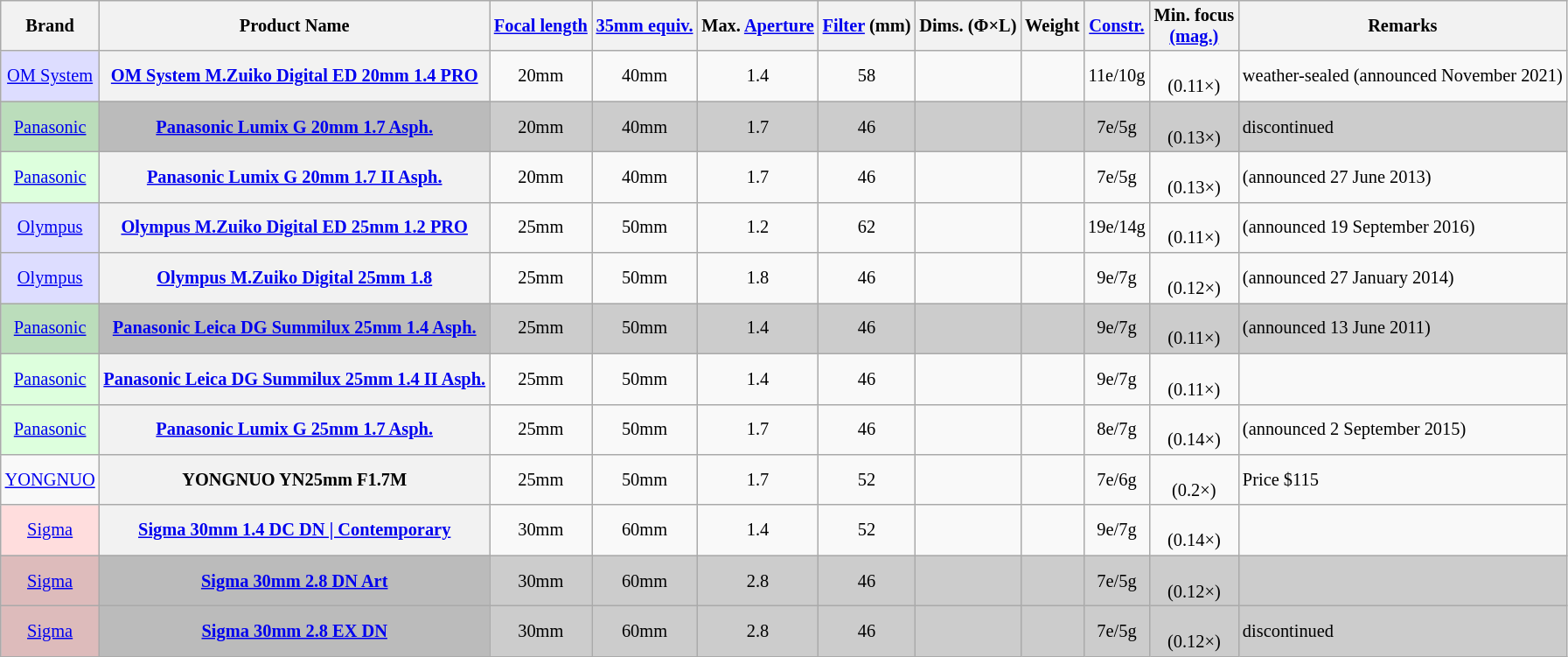<table class="wikitable sortable" style="font-size:85%;text-align:center;">
<tr>
<th>Brand</th>
<th>Product Name</th>
<th><a href='#'>Focal length</a></th>
<th><a href='#'>35mm equiv.</a></th>
<th>Max. <a href='#'>Aperture</a></th>
<th><a href='#'>Filter</a> (mm)</th>
<th>Dims. (Φ×L)</th>
<th>Weight</th>
<th><a href='#'>Constr.</a></th>
<th>Min. focus<br><a href='#'>(mag.)</a></th>
<th class="unsortable">Remarks</th>
</tr>
<tr>
<td style="background:#ddf;"><a href='#'>OM System</a></td>
<th><a href='#'>OM System M.Zuiko Digital ED 20mm 1.4 PRO</a></th>
<td>20mm</td>
<td>40mm</td>
<td>1.4</td>
<td>58</td>
<td></td>
<td></td>
<td>11e/10g</td>
<td><br>(0.11×)</td>
<td style="text-align:left;">weather-sealed (announced November 2021)</td>
</tr>
<tr style="background:#ccc;">
<td style="background:#bdb;"><a href='#'>Panasonic</a></td>
<th style="background:#bbb;"><a href='#'>Panasonic Lumix G 20mm 1.7 Asph.</a></th>
<td>20mm</td>
<td>40mm</td>
<td>1.7</td>
<td>46</td>
<td></td>
<td></td>
<td>7e/5g</td>
<td><br>(0.13×)</td>
<td style="text-align:left;">discontinued</td>
</tr>
<tr>
<td style="background:#dfd;"><a href='#'>Panasonic</a></td>
<th><a href='#'>Panasonic Lumix G 20mm 1.7 II Asph.</a></th>
<td>20mm</td>
<td>40mm</td>
<td>1.7</td>
<td>46</td>
<td></td>
<td></td>
<td>7e/5g</td>
<td><br>(0.13×)</td>
<td style="text-align:left;">(announced 27 June 2013)</td>
</tr>
<tr>
<td style="background:#ddf;"><a href='#'>Olympus</a></td>
<th><a href='#'>Olympus M.Zuiko Digital ED 25mm 1.2 PRO</a></th>
<td>25mm</td>
<td>50mm</td>
<td>1.2</td>
<td>62</td>
<td></td>
<td></td>
<td>19e/14g</td>
<td><br>(0.11×)</td>
<td style="text-align:left;">(announced 19 September 2016)</td>
</tr>
<tr>
<td style="background:#ddf;"><a href='#'>Olympus</a></td>
<th><a href='#'>Olympus M.Zuiko Digital 25mm 1.8</a></th>
<td>25mm</td>
<td>50mm</td>
<td>1.8</td>
<td>46</td>
<td></td>
<td></td>
<td>9e/7g</td>
<td><br>(0.12×)</td>
<td style="text-align:left;">(announced 27 January 2014)</td>
</tr>
<tr style="background:#ccc;">
<td style="background:#bdb;"><a href='#'>Panasonic</a></td>
<th style="background:#bbb;"><a href='#'>Panasonic Leica DG Summilux 25mm 1.4 Asph.</a></th>
<td>25mm</td>
<td>50mm</td>
<td>1.4</td>
<td>46</td>
<td></td>
<td></td>
<td>9e/7g</td>
<td><br>(0.11×)</td>
<td style="text-align:left;">(announced 13 June 2011)</td>
</tr>
<tr>
<td style="background:#dfd;"><a href='#'>Panasonic</a></td>
<th><a href='#'>Panasonic Leica DG Summilux 25mm 1.4 II Asph.</a></th>
<td>25mm</td>
<td>50mm</td>
<td>1.4</td>
<td>46</td>
<td></td>
<td></td>
<td>9e/7g</td>
<td><br>(0.11×)</td>
<td style="text-align:left;"></td>
</tr>
<tr>
<td style="background:#dfd;"><a href='#'>Panasonic</a></td>
<th><a href='#'>Panasonic Lumix G 25mm 1.7 Asph.</a></th>
<td>25mm</td>
<td>50mm</td>
<td>1.7</td>
<td>46</td>
<td></td>
<td></td>
<td>8e/7g</td>
<td><br>(0.14×)</td>
<td style="text-align:left;">(announced 2 September 2015)</td>
</tr>
<tr>
<td><a href='#'>YONGNUO</a></td>
<th>YONGNUO YN25mm F1.7M</th>
<td>25mm</td>
<td>50mm</td>
<td>1.7</td>
<td>52</td>
<td></td>
<td></td>
<td>7e/6g</td>
<td><br>(0.2×)</td>
<td style="text-align:left;">Price $115</td>
</tr>
<tr>
<td style="background:#fdd;"><a href='#'>Sigma</a></td>
<th><a href='#'>Sigma 30mm 1.4 DC DN | Contemporary</a></th>
<td>30mm</td>
<td>60mm</td>
<td>1.4</td>
<td>52</td>
<td></td>
<td></td>
<td>9e/7g</td>
<td><br>(0.14×)</td>
<td style="text-align:left;"></td>
</tr>
<tr style="background:#ccc;">
<td style="background:#dbb;"><a href='#'>Sigma</a></td>
<th style="background:#bbb;"><a href='#'>Sigma 30mm 2.8 DN Art</a></th>
<td>30mm</td>
<td>60mm</td>
<td>2.8</td>
<td>46</td>
<td></td>
<td></td>
<td>7e/5g</td>
<td><br>(0.12×)</td>
<td style="text-align:left;"></td>
</tr>
<tr style="background:#ccc;">
<td style="background:#dbb;"><a href='#'>Sigma</a></td>
<th style="background:#bbb;"><a href='#'>Sigma 30mm 2.8 EX DN</a></th>
<td>30mm</td>
<td>60mm</td>
<td>2.8</td>
<td>46</td>
<td></td>
<td></td>
<td>7e/5g</td>
<td><br>(0.12×)</td>
<td style="text-align:left;">discontinued </td>
</tr>
</table>
